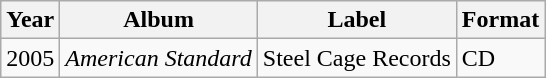<table class="wikitable">
<tr>
<th>Year</th>
<th>Album</th>
<th>Label</th>
<th>Format</th>
</tr>
<tr>
<td>2005</td>
<td><em>American Standard</em></td>
<td>Steel Cage Records</td>
<td>CD</td>
</tr>
</table>
